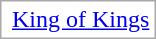<table style="border-spacing: 2px; border: 1px solid darkgray;">
<tr>
<td></td>
<td><a href='#'>King of Kings</a></td>
</tr>
</table>
